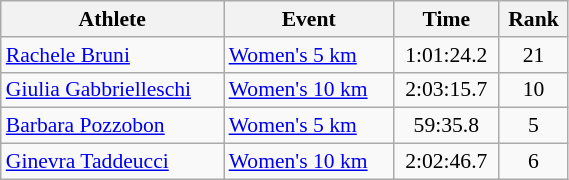<table class="wikitable" style="text-align:center; font-size:90%; width:30%;">
<tr>
<th>Athlete</th>
<th>Event</th>
<th>Time</th>
<th>Rank</th>
</tr>
<tr>
<td align=left><a href='#'>Rachele Bruni</a></td>
<td align=left><a href='#'>Women's 5 km</a></td>
<td>1:01:24.2</td>
<td>21</td>
</tr>
<tr>
<td align=left><a href='#'>Giulia Gabbrielleschi</a></td>
<td align=left><a href='#'>Women's 10 km</a></td>
<td>2:03:15.7</td>
<td>10</td>
</tr>
<tr>
<td align=left><a href='#'>Barbara Pozzobon</a></td>
<td align=left><a href='#'>Women's 5 km</a></td>
<td>59:35.8</td>
<td>5</td>
</tr>
<tr>
<td align=left><a href='#'>Ginevra Taddeucci</a></td>
<td align=left><a href='#'>Women's 10 km</a></td>
<td>2:02:46.7</td>
<td>6</td>
</tr>
</table>
